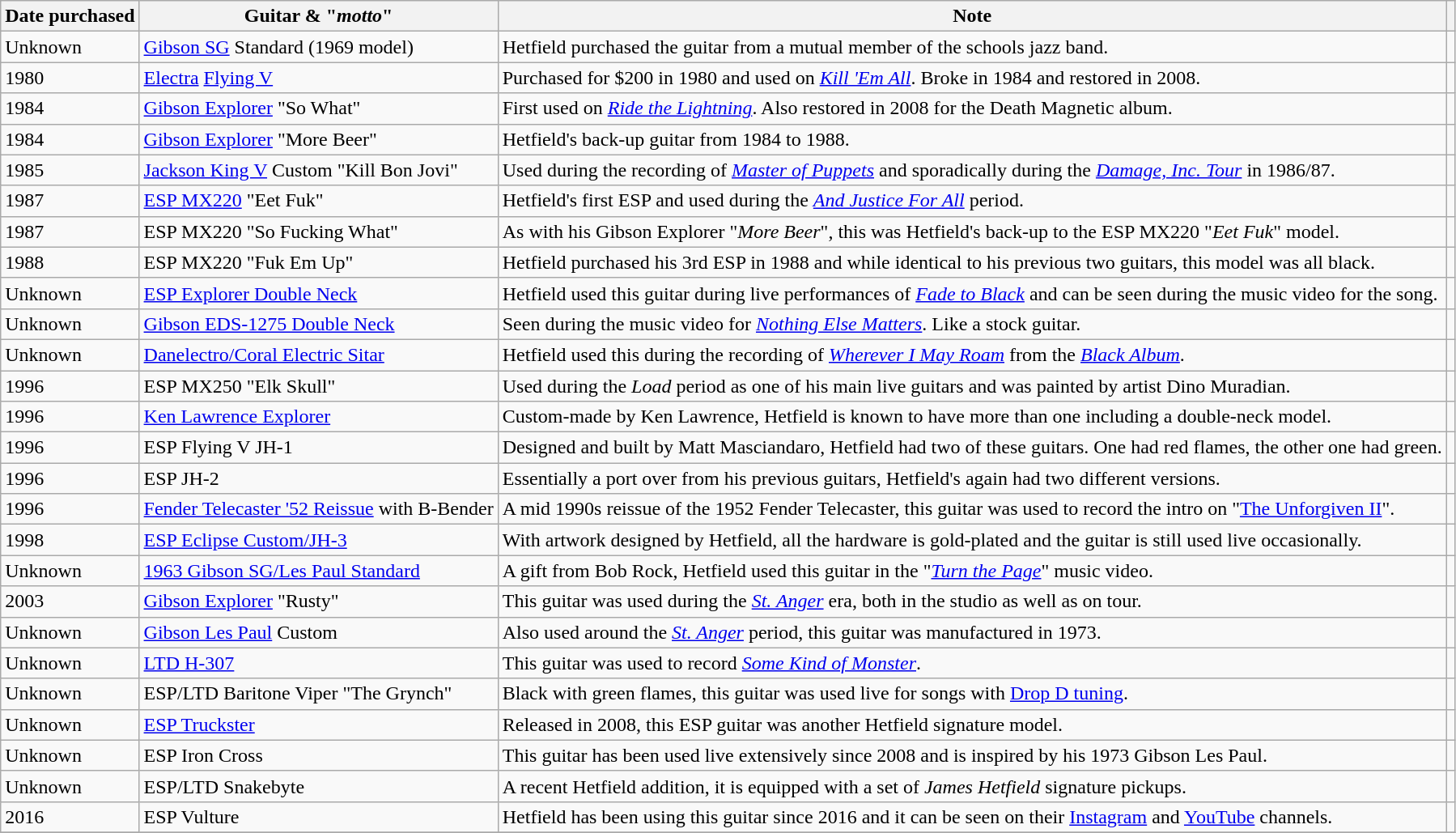<table class="wikitable sortable plainrowheaders">
<tr>
<th scope="col">Date purchased</th>
<th scope="col">Guitar & "<em>motto</em>"</th>
<th scope="col" class="unsortable">Note</th>
<th scope="col" class="unsortable"></th>
</tr>
<tr>
<td>Unknown</td>
<td><a href='#'>Gibson SG</a> Standard (1969 model)</td>
<td>Hetfield purchased the guitar from a mutual member of the schools jazz band.</td>
<td style="text-align:center;"></td>
</tr>
<tr>
<td>1980</td>
<td><a href='#'>Electra</a> <a href='#'>Flying V</a></td>
<td>Purchased for $200 in 1980 and used on <em><a href='#'>Kill 'Em All</a></em>. Broke in 1984 and restored in 2008.</td>
<td style="text-align:center;"></td>
</tr>
<tr>
<td>1984</td>
<td><a href='#'>Gibson Explorer</a> "So What"</td>
<td>First used on <em><a href='#'>Ride the Lightning</a></em>. Also restored in 2008 for the Death Magnetic album.</td>
<td style="text-align:center;"></td>
</tr>
<tr>
<td>1984</td>
<td><a href='#'>Gibson Explorer</a> "More Beer"</td>
<td>Hetfield's back-up guitar from 1984 to 1988.</td>
<td style="text-align:center;"></td>
</tr>
<tr>
<td>1985</td>
<td><a href='#'>Jackson King V</a> Custom "Kill Bon Jovi"</td>
<td>Used during the recording of <em><a href='#'>Master of Puppets</a></em> and sporadically during the <em><a href='#'>Damage, Inc. Tour</a></em> in 1986/87.</td>
<td style="text-align:center;"></td>
</tr>
<tr>
<td>1987</td>
<td><a href='#'>ESP MX220</a> "Eet Fuk"</td>
<td>Hetfield's first ESP and used during the <em><a href='#'>And Justice For All</a></em> period.</td>
<td style="text-align:center;"></td>
</tr>
<tr>
<td>1987</td>
<td>ESP MX220 "So Fucking What"</td>
<td>As with his Gibson Explorer "<em>More Beer</em>", this was Hetfield's back-up to the ESP MX220 "<em>Eet Fuk</em>" model.</td>
<td style="text-align:center;"></td>
</tr>
<tr>
<td>1988</td>
<td>ESP MX220 "Fuk Em Up"</td>
<td>Hetfield purchased his 3rd ESP in 1988 and while identical to his previous two guitars, this model was all black.</td>
<td style="text-align:center;"></td>
</tr>
<tr>
<td>Unknown</td>
<td><a href='#'>ESP Explorer Double Neck</a></td>
<td>Hetfield used this guitar during live performances of <em><a href='#'>Fade to Black</a></em> and can be seen during the music video for the song.</td>
<td style="text-align:center;"></td>
</tr>
<tr>
<td>Unknown</td>
<td><a href='#'>Gibson EDS-1275 Double Neck</a></td>
<td>Seen during the music video for <em><a href='#'>Nothing Else Matters</a></em>. Like a stock guitar.</td>
<td style="text-align:center;"></td>
</tr>
<tr>
<td>Unknown</td>
<td><a href='#'>Danelectro/Coral Electric Sitar</a></td>
<td>Hetfield used this during the recording of <em><a href='#'>Wherever I May Roam</a></em> from the <em><a href='#'>Black Album</a></em>.</td>
<td style="text-align:center;"></td>
</tr>
<tr>
<td>1996</td>
<td>ESP MX250 "Elk Skull"</td>
<td>Used during the <em>Load</em> period as one of his main live guitars and was painted by artist Dino Muradian.</td>
<td style="text-align:center;"></td>
</tr>
<tr>
<td>1996</td>
<td><a href='#'>Ken Lawrence Explorer</a></td>
<td>Custom-made by Ken Lawrence, Hetfield is known to have more than one including a double-neck model.</td>
<td style="text-align:center;"></td>
</tr>
<tr>
<td>1996</td>
<td>ESP Flying V JH-1</td>
<td>Designed and built by Matt Masciandaro, Hetfield had two of these guitars. One had red flames, the other one had green.</td>
<td style="text-align:center;"></td>
</tr>
<tr>
<td>1996</td>
<td>ESP JH-2</td>
<td>Essentially a port over from his previous guitars, Hetfield's again had two different versions.</td>
<td style="text-align:center;"></td>
</tr>
<tr>
<td>1996</td>
<td><a href='#'>Fender Telecaster '52 Reissue</a> with B-Bender</td>
<td>A mid 1990s reissue of the 1952 Fender Telecaster, this guitar was used to record the intro on "<a href='#'>The Unforgiven II</a>".</td>
<td style="text-align:center;"></td>
</tr>
<tr>
<td>1998</td>
<td><a href='#'>ESP Eclipse Custom/JH-3</a></td>
<td>With artwork designed by Hetfield, all the hardware is gold-plated and the guitar is still used live occasionally.</td>
<td style="text-align:center;"></td>
</tr>
<tr>
<td>Unknown</td>
<td><a href='#'>1963 Gibson SG/Les Paul Standard</a></td>
<td>A gift from Bob Rock, Hetfield used this guitar in the "<em><a href='#'>Turn the Page</a></em>" music video.</td>
<td style="text-align:center;"></td>
</tr>
<tr>
<td>2003</td>
<td><a href='#'>Gibson Explorer</a> "Rusty"</td>
<td>This guitar was used during the <em><a href='#'>St. Anger</a></em> era, both in the studio as well as on tour.</td>
<td style="text-align:center;"></td>
</tr>
<tr>
<td>Unknown</td>
<td><a href='#'>Gibson Les Paul</a> Custom</td>
<td>Also used around the <em><a href='#'>St. Anger</a></em> period, this guitar was manufactured in 1973.</td>
<td style="text-align:center;"></td>
</tr>
<tr>
<td>Unknown</td>
<td><a href='#'>LTD H-307</a></td>
<td>This guitar was used to record <em><a href='#'>Some Kind of Monster</a></em>.</td>
<td style="text-align:center;"></td>
</tr>
<tr>
<td>Unknown</td>
<td>ESP/LTD Baritone Viper "The Grynch"</td>
<td>Black with green flames, this guitar was used live for songs with <a href='#'>Drop D tuning</a>.</td>
<td style="text-align:center;"></td>
</tr>
<tr>
<td>Unknown</td>
<td><a href='#'>ESP Truckster</a></td>
<td>Released in 2008, this ESP guitar was another Hetfield signature model.</td>
<td style="text-align:center;"></td>
</tr>
<tr>
<td>Unknown</td>
<td>ESP Iron Cross</td>
<td>This guitar has been used live extensively since 2008 and is inspired by his 1973 Gibson Les Paul.</td>
<td style="text-align:center;"></td>
</tr>
<tr>
<td>Unknown</td>
<td>ESP/LTD Snakebyte</td>
<td>A recent Hetfield addition, it is equipped with a set of <em>James Hetfield</em> signature pickups.</td>
<td style="text-align:center;"></td>
</tr>
<tr>
<td>2016</td>
<td>ESP Vulture</td>
<td>Hetfield has been using this guitar since 2016 and it can be seen on their <a href='#'>Instagram</a> and <a href='#'>YouTube</a> channels.</td>
<td style="text-align:center;"></td>
</tr>
<tr>
</tr>
</table>
